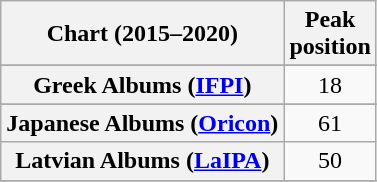<table class="wikitable sortable plainrowheaders" style="text-align:center">
<tr>
<th scope="col">Chart (2015–2020)</th>
<th scope="col">Peak<br> position</th>
</tr>
<tr>
</tr>
<tr>
</tr>
<tr>
</tr>
<tr>
</tr>
<tr>
</tr>
<tr>
</tr>
<tr>
</tr>
<tr>
</tr>
<tr>
</tr>
<tr>
</tr>
<tr>
<th scope="row">Greek Albums (<a href='#'>IFPI</a>)</th>
<td>18</td>
</tr>
<tr>
</tr>
<tr>
</tr>
<tr>
</tr>
<tr>
<th scope="row">Japanese Albums (<a href='#'>Oricon</a>)</th>
<td>61</td>
</tr>
<tr>
<th scope="row">Latvian Albums (<a href='#'>LaIPA</a>)</th>
<td>50</td>
</tr>
<tr>
</tr>
<tr>
</tr>
<tr>
</tr>
<tr>
</tr>
<tr>
</tr>
<tr>
</tr>
<tr>
</tr>
<tr>
</tr>
<tr>
</tr>
<tr>
</tr>
<tr>
</tr>
<tr>
</tr>
<tr>
</tr>
</table>
